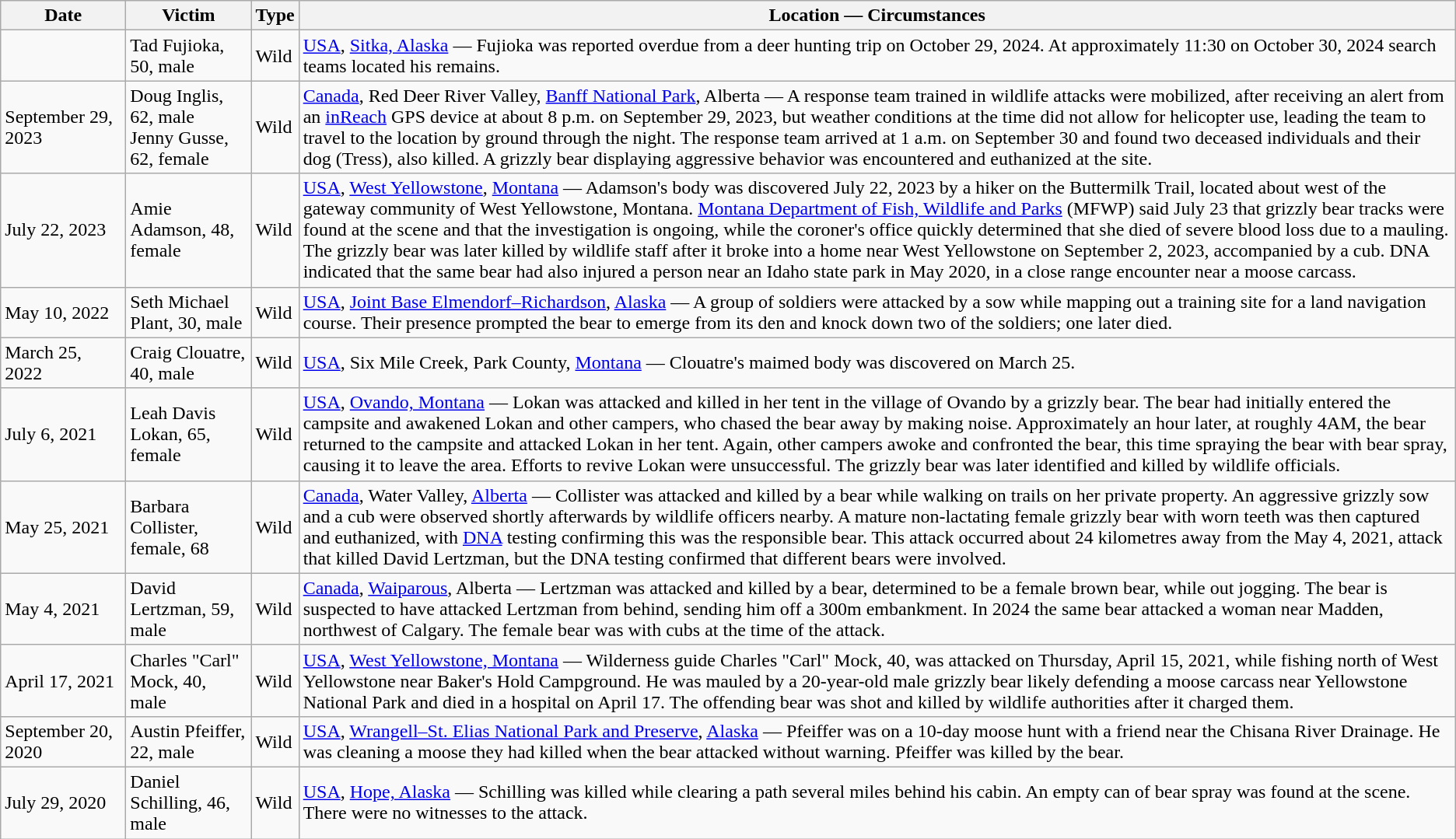<table class="wikitable sortable">
<tr>
<th style="width:100px;">Date</th>
<th style="width:100px;" class="unsortable">Victim</th>
<th class="unsortable">Type</th>
<th class="unsortable">Location — Circumstances</th>
</tr>
<tr>
<td></td>
<td>Tad Fujioka, 50, male</td>
<td>Wild</td>
<td><a href='#'>USA</a>, <a href='#'>Sitka, Alaska</a> — Fujioka was reported overdue from a deer hunting trip on October 29, 2024. At approximately 11:30 on October 30, 2024 search teams located his remains.</td>
</tr>
<tr>
<td>September 29, 2023</td>
<td>Doug Inglis, 62, male <br>Jenny Gusse, 62, female</td>
<td>Wild</td>
<td><a href='#'>Canada</a>, Red Deer River Valley, <a href='#'>Banff National Park</a>, Alberta — A response team trained in wildlife attacks were mobilized, after receiving an alert from an <a href='#'>inReach</a> GPS device at about 8 p.m. on September 29, 2023, but weather conditions at the time did not allow for helicopter use, leading the team to travel to the location by ground through the night. The response team arrived at 1 a.m. on September 30 and found two deceased individuals and their dog (Tress), also killed. A grizzly bear displaying aggressive behavior was encountered and euthanized at the site.</td>
</tr>
<tr>
<td>July 22, 2023</td>
<td>Amie Adamson, 48, female</td>
<td>Wild</td>
<td><a href='#'>USA</a>, <a href='#'>West Yellowstone</a>, <a href='#'>Montana</a> — Adamson's body was discovered July 22, 2023 by a hiker on the Buttermilk Trail, located about  west of the gateway community of West Yellowstone, Montana. <a href='#'>Montana Department of Fish, Wildlife and Parks</a> (MFWP) said July 23 that grizzly bear tracks were found at the scene and that the investigation is ongoing, while the coroner's office quickly determined that she died of severe blood loss due to a mauling.<br>The grizzly bear was later killed by wildlife staff after it broke into a home near West Yellowstone on September 2, 2023, accompanied by a cub. DNA indicated that the same bear had also injured a person near an Idaho state park in May 2020, in a close range encounter near a moose carcass.</td>
</tr>
<tr>
<td>May 10, 2022</td>
<td>Seth Michael Plant, 30, male</td>
<td>Wild</td>
<td><a href='#'>USA</a>, <a href='#'>Joint Base Elmendorf–Richardson</a>, <a href='#'>Alaska</a> — A group of soldiers were attacked by a sow while mapping out a training site for a land navigation course. Their presence prompted the bear to emerge from its den and knock down two of the soldiers; one later died.</td>
</tr>
<tr>
<td>March 25, 2022</td>
<td>Craig Clouatre, 40, male</td>
<td>Wild</td>
<td><a href='#'>USA</a>, Six Mile Creek, Park County, <a href='#'>Montana</a> — Clouatre's maimed body was discovered on March 25.</td>
</tr>
<tr>
<td>July 6, 2021</td>
<td>Leah Davis Lokan, 65, female</td>
<td>Wild</td>
<td><a href='#'>USA</a>, <a href='#'>Ovando, Montana</a> — Lokan was attacked and killed in her tent in the village of Ovando by a grizzly bear. The bear had initially entered the campsite and awakened Lokan and other campers, who chased the bear away by making noise. Approximately an hour later, at roughly 4AM, the bear returned to the campsite and attacked Lokan in her tent. Again, other campers awoke and confronted the bear, this time spraying the bear with bear spray, causing it to leave the area. Efforts to revive Lokan were unsuccessful.  The grizzly bear was later identified and killed by wildlife officials.</td>
</tr>
<tr>
<td>May 25, 2021</td>
<td>Barbara Collister, female, 68</td>
<td>Wild</td>
<td><a href='#'>Canada</a>, Water Valley, <a href='#'>Alberta</a> — Collister was attacked and killed by a bear while walking on trails on her private property. An aggressive grizzly sow and a cub were observed shortly afterwards by wildlife officers nearby. A mature non-lactating female grizzly bear with worn teeth was then captured and euthanized, with <a href='#'>DNA</a> testing confirming this was the responsible bear. This attack occurred about 24 kilometres away from the May 4, 2021, attack that killed David Lertzman, but the DNA testing confirmed that different bears were involved.</td>
</tr>
<tr>
<td>May 4, 2021</td>
<td>David Lertzman, 59, male</td>
<td>Wild</td>
<td><a href='#'>Canada</a>, <a href='#'>Waiparous</a>, Alberta — Lertzman was attacked and killed by a bear, determined to be a female brown bear, while out jogging. The bear is suspected to have attacked Lertzman from behind, sending him off a 300m embankment. In 2024 the same bear attacked a woman near Madden, northwest of Calgary. The female bear was with cubs at the time of the attack.</td>
</tr>
<tr>
<td>April 17, 2021</td>
<td>Charles "Carl" Mock, 40, male</td>
<td>Wild</td>
<td><a href='#'>USA</a>, <a href='#'>West Yellowstone, Montana</a> — Wilderness guide Charles "Carl" Mock, 40, was attacked on Thursday, April 15, 2021, while fishing north of West Yellowstone near Baker's Hold Campground. He was mauled by a 20-year-old male grizzly bear likely defending a moose carcass near Yellowstone National Park and died in a hospital on April 17. The offending bear was shot and killed by wildlife authorities after it charged them.</td>
</tr>
<tr>
<td>September 20, 2020</td>
<td>Austin Pfeiffer, 22, male</td>
<td>Wild</td>
<td><a href='#'>USA</a>, <a href='#'>Wrangell–St. Elias National Park and Preserve</a>, <a href='#'>Alaska</a> — Pfeiffer was on a 10-day moose hunt with a friend near the Chisana River Drainage. He was cleaning a moose they had killed when the bear attacked without warning. Pfeiffer was killed by the bear.</td>
</tr>
<tr>
<td>July 29, 2020</td>
<td>Daniel Schilling, 46, male</td>
<td>Wild</td>
<td><a href='#'>USA</a>, <a href='#'>Hope, Alaska</a> — Schilling was killed while clearing a path several miles behind his cabin. An empty can of bear spray was found at the scene. There were no witnesses to the attack.</td>
</tr>
</table>
